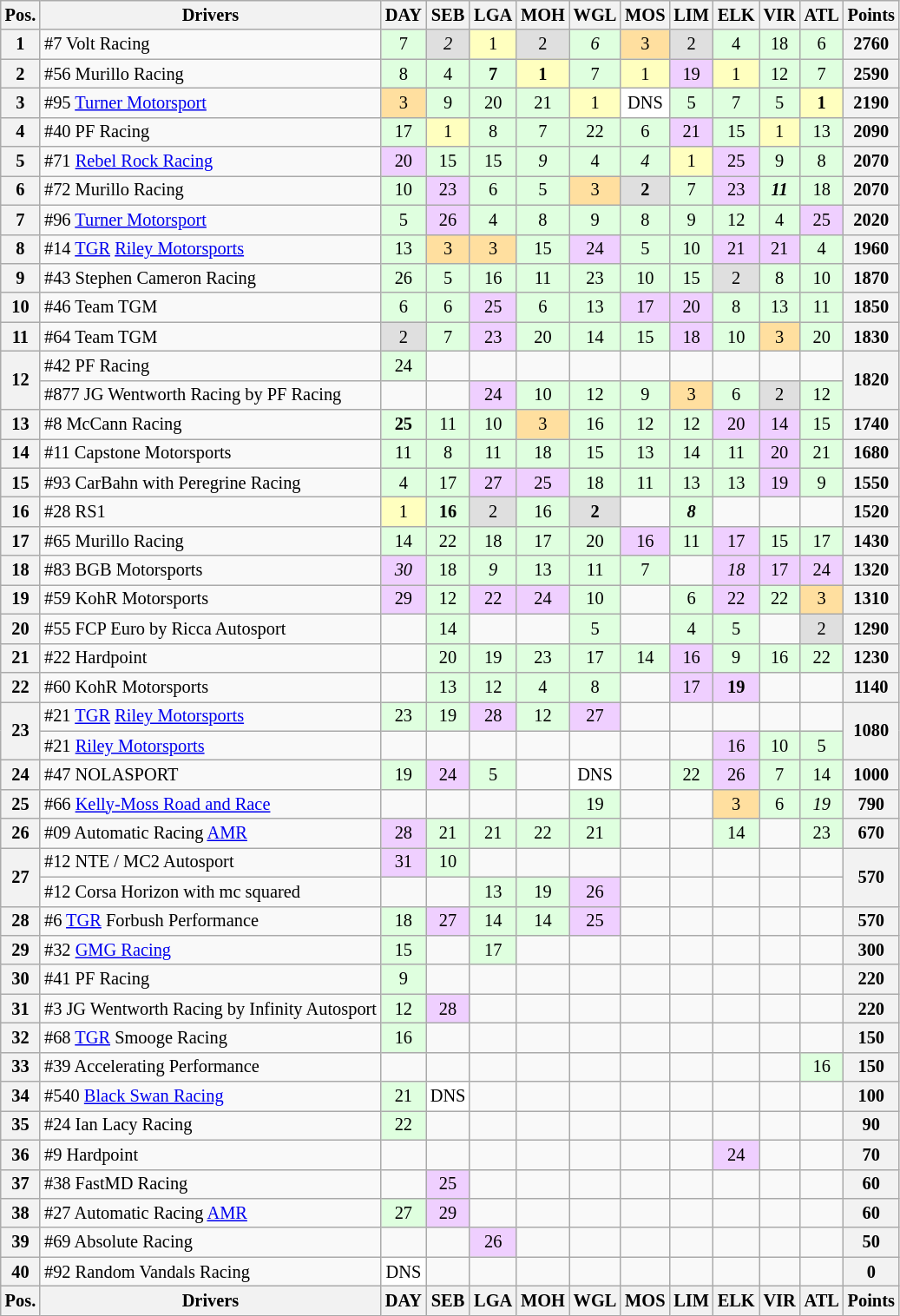<table class="wikitable" style="font-size:85%; text-align:center;">
<tr>
<th>Pos.</th>
<th>Drivers</th>
<th>DAY</th>
<th>SEB</th>
<th>LGA</th>
<th>MOH</th>
<th>WGL</th>
<th>MOS</th>
<th>LIM</th>
<th>ELK</th>
<th>VIR</th>
<th>ATL</th>
<th>Points</th>
</tr>
<tr>
<th>1</th>
<td align=left> #7 Volt Racing</td>
<td style="background:#dfffdf;">7</td>
<td style="background:#dfdfdf;"><em>2</em></td>
<td style="background:#ffffbf;">1</td>
<td style="background:#dfdfdf;">2</td>
<td style="background:#dfffdf;"><em>6</em></td>
<td style="background:#ffdf9f;">3</td>
<td style="background:#dfdfdf;">2</td>
<td style="background:#dfffdf;">4</td>
<td style="background:#dfffdf;">18</td>
<td style="background:#dfffdf;">6</td>
<th>2760</th>
</tr>
<tr>
<th>2</th>
<td align=left> #56 Murillo Racing</td>
<td style="background:#dfffdf;">8</td>
<td style="background:#dfffdf;">4</td>
<td style="background:#dfffdf;"><strong>7</strong></td>
<td style="background:#ffffbf;"><strong>1</strong></td>
<td style="background:#dfffdf;">7</td>
<td style="background:#ffffbf;">1</td>
<td style="background:#efcfff;">19</td>
<td style="background:#ffffbf;">1</td>
<td style="background:#dfffdf;">12</td>
<td style="background:#dfffdf;">7</td>
<th>2590</th>
</tr>
<tr>
<th>3</th>
<td align=left> #95 <a href='#'>Turner Motorsport</a></td>
<td style="background:#ffdf9f;">3</td>
<td style="background:#dfffdf;">9</td>
<td style="background:#dfffdf;">20</td>
<td style="background:#dfffdf;">21</td>
<td style="background:#ffffbf;">1</td>
<td style="background:#ffffff;">DNS</td>
<td style="background:#dfffdf;">5</td>
<td style="background:#dfffdf;">7</td>
<td style="background:#dfffdf;">5</td>
<td style="background:#ffffbf;"><strong>1</strong></td>
<th>2190</th>
</tr>
<tr>
<th>4</th>
<td align=left> #40 PF Racing</td>
<td style="background:#dfffdf;">17</td>
<td style="background:#ffffbf;">1</td>
<td style="background:#dfffdf;">8</td>
<td style="background:#dfffdf;">7</td>
<td style="background:#dfffdf;">22</td>
<td style="background:#dfffdf;">6</td>
<td style="background:#efcfff;">21</td>
<td style="background:#dfffdf;">15</td>
<td style="background:#ffffbf;">1</td>
<td style="background:#dfffdf;">13</td>
<th>2090</th>
</tr>
<tr>
<th>5</th>
<td align=left> #71 <a href='#'>Rebel Rock Racing</a></td>
<td style="background:#efcfff;">20</td>
<td style="background:#dfffdf;">15</td>
<td style="background:#dfffdf;">15</td>
<td style="background:#dfffdf;"><em>9</em></td>
<td style="background:#dfffdf;">4</td>
<td style="background:#dfffdf;"><em>4</em></td>
<td style="background:#ffffbf;">1</td>
<td style="background:#efcfff;">25</td>
<td style="background:#dfffdf;">9</td>
<td style="background:#dfffdf;">8</td>
<th>2070</th>
</tr>
<tr>
<th>6</th>
<td align=left> #72 Murillo Racing</td>
<td style="background:#dfffdf;">10</td>
<td style="background:#efcfff;">23</td>
<td style="background:#dfffdf;">6</td>
<td style="background:#dfffdf;">5</td>
<td style="background:#ffdf9f;">3</td>
<td style="background:#dfdfdf;"><strong>2</strong></td>
<td style="background:#dfffdf;">7</td>
<td style="background:#efcfff;">23</td>
<td style="background:#dfffdf;"><strong><em>11</em></strong></td>
<td style="background:#dfffdf;">18</td>
<th>2070</th>
</tr>
<tr>
<th>7</th>
<td align=left> #96 <a href='#'>Turner Motorsport</a></td>
<td style="background:#dfffdf;">5</td>
<td style="background:#efcfff;">26</td>
<td style="background:#dfffdf;">4</td>
<td style="background:#dfffdf;">8</td>
<td style="background:#dfffdf;">9</td>
<td style="background:#dfffdf;">8</td>
<td style="background:#dfffdf;">9</td>
<td style="background:#dfffdf;">12</td>
<td style="background:#dfffdf;">4</td>
<td style="background:#efcfff;">25</td>
<th>2020</th>
</tr>
<tr>
<th>8</th>
<td align=left> #14 <a href='#'>TGR</a> <a href='#'>Riley Motorsports</a></td>
<td style="background:#dfffdf;">13</td>
<td style="background:#ffdf9f;">3</td>
<td style="background:#ffdf9f;">3</td>
<td style="background:#dfffdf;">15</td>
<td style="background:#efcfff;">24</td>
<td style="background:#dfffdf;">5</td>
<td style="background:#dfffdf;">10</td>
<td style="background:#efcfff;">21</td>
<td style="background:#efcfff;">21</td>
<td style="background:#dfffdf;">4</td>
<th>1960</th>
</tr>
<tr>
<th>9</th>
<td align=left> #43 Stephen Cameron Racing</td>
<td style="background:#dfffdf;">26</td>
<td style="background:#dfffdf;">5</td>
<td style="background:#dfffdf;">16</td>
<td style="background:#dfffdf;">11</td>
<td style="background:#dfffdf;">23</td>
<td style="background:#dfffdf;">10</td>
<td style="background:#dfffdf;">15</td>
<td style="background:#dfdfdf;">2</td>
<td style="background:#dfffdf;">8</td>
<td style="background:#dfffdf;">10</td>
<th>1870</th>
</tr>
<tr>
<th>10</th>
<td align=left> #46 Team TGM</td>
<td style="background:#dfffdf;">6</td>
<td style="background:#dfffdf;">6</td>
<td style="background:#efcfff;">25</td>
<td style="background:#dfffdf;">6</td>
<td style="background:#dfffdf;">13</td>
<td style="background:#efcfff;">17</td>
<td style="background:#efcfff;">20</td>
<td style="background:#dfffdf;">8</td>
<td style="background:#dfffdf;">13</td>
<td style="background:#dfffdf;">11</td>
<th>1850</th>
</tr>
<tr>
<th>11</th>
<td align=left> #64 Team TGM</td>
<td style="background:#dfdfdf;">2</td>
<td style="background:#dfffdf;">7</td>
<td style="background:#efcfff;">23</td>
<td style="background:#dfffdf;">20</td>
<td style="background:#dfffdf;">14</td>
<td style="background:#dfffdf;">15</td>
<td style="background:#efcfff;">18</td>
<td style="background:#dfffdf;">10</td>
<td style="background:#ffdf9f;">3</td>
<td style="background:#dfffdf;">20</td>
<th>1830</th>
</tr>
<tr>
<th rowspan=2>12</th>
<td align=left> #42 PF Racing</td>
<td style="background:#dfffdf;">24</td>
<td></td>
<td></td>
<td></td>
<td></td>
<td></td>
<td></td>
<td></td>
<td></td>
<td></td>
<th rowspan=2>1820</th>
</tr>
<tr>
<td align=left> #877 JG Wentworth Racing by PF Racing</td>
<td></td>
<td></td>
<td style="background:#efcfff;">24</td>
<td style="background:#dfffdf;">10</td>
<td style="background:#dfffdf;">12</td>
<td style="background:#dfffdf;">9</td>
<td style="background:#ffdf9f;">3</td>
<td style="background:#dfffdf;">6</td>
<td style="background:#dfdfdf;">2</td>
<td style="background:#dfffdf;">12</td>
</tr>
<tr>
<th>13</th>
<td align=left> #8 McCann Racing</td>
<td style="background:#dfffdf;"><strong>25</strong></td>
<td style="background:#dfffdf;">11</td>
<td style="background:#dfffdf;">10</td>
<td style="background:#ffdf9f;">3</td>
<td style="background:#dfffdf;">16</td>
<td style="background:#dfffdf;">12</td>
<td style="background:#dfffdf;">12</td>
<td style="background:#efcfff;">20</td>
<td style="background:#efcfff;">14</td>
<td style="background:#dfffdf;">15</td>
<th>1740</th>
</tr>
<tr>
<th>14</th>
<td align=left> #11 Capstone Motorsports</td>
<td style="background:#dfffdf;">11</td>
<td style="background:#dfffdf;">8</td>
<td style="background:#dfffdf;">11</td>
<td style="background:#dfffdf;">18</td>
<td style="background:#dfffdf;">15</td>
<td style="background:#dfffdf;">13</td>
<td style="background:#dfffdf;">14</td>
<td style="background:#dfffdf;">11</td>
<td style="background:#efcfff;">20</td>
<td style="background:#dfffdf;">21</td>
<th>1680</th>
</tr>
<tr>
<th>15</th>
<td align=left> #93 CarBahn with Peregrine Racing</td>
<td style="background:#dfffdf;">4</td>
<td style="background:#dfffdf;">17</td>
<td style="background:#efcfff;">27</td>
<td style="background:#efcfff;">25</td>
<td style="background:#dfffdf;">18</td>
<td style="background:#dfffdf;">11</td>
<td style="background:#dfffdf;">13</td>
<td style="background:#dfffdf;">13</td>
<td style="background:#efcfff;">19</td>
<td style="background:#dfffdf;">9</td>
<th>1550</th>
</tr>
<tr>
<th>16</th>
<td align=left> #28 RS1</td>
<td style="background:#ffffbf;">1</td>
<td style="background:#dfffdf;"><strong>16</strong></td>
<td style="background:#dfdfdf;">2</td>
<td style="background:#dfffdf;">16</td>
<td style="background:#dfdfdf;"><strong>2</strong></td>
<td></td>
<td style="background:#dfffdf;"><strong><em>8</em></strong></td>
<td></td>
<td></td>
<td></td>
<th>1520</th>
</tr>
<tr>
<th>17</th>
<td align=left> #65 Murillo Racing</td>
<td style="background:#dfffdf;">14</td>
<td style="background:#dfffdf;">22</td>
<td style="background:#dfffdf;">18</td>
<td style="background:#dfffdf;">17</td>
<td style="background:#dfffdf;">20</td>
<td style="background:#efcfff;">16</td>
<td style="background:#dfffdf;">11</td>
<td style="background:#efcfff;">17</td>
<td style="background:#dfffdf;">15</td>
<td style="background:#dfffdf;">17</td>
<th>1430</th>
</tr>
<tr>
<th>18</th>
<td align=left> #83 BGB Motorsports</td>
<td style="background:#efcfff;"><em>30</em></td>
<td style="background:#dfffdf;">18</td>
<td style="background:#dfffdf;"><em>9</em></td>
<td style="background:#dfffdf;">13</td>
<td style="background:#dfffdf;">11</td>
<td style="background:#dfffdf;">7</td>
<td></td>
<td style="background:#efcfff;"><em>18</em></td>
<td style="background:#efcfff;">17</td>
<td style="background:#efcfff;">24</td>
<th>1320</th>
</tr>
<tr>
<th>19</th>
<td align=left> #59 KohR Motorsports</td>
<td style="background:#efcfff;">29</td>
<td style="background:#dfffdf;">12</td>
<td style="background:#efcfff;">22</td>
<td style="background:#efcfff;">24</td>
<td style="background:#dfffdf;">10</td>
<td></td>
<td style="background:#dfffdf;">6</td>
<td style="background:#efcfff;">22</td>
<td style="background:#dfffdf;">22</td>
<td style="background:#ffdf9f;">3</td>
<th>1310</th>
</tr>
<tr>
<th>20</th>
<td align=left> #55 FCP Euro by Ricca Autosport</td>
<td></td>
<td style="background:#dfffdf;">14</td>
<td></td>
<td></td>
<td style="background:#dfffdf;">5</td>
<td></td>
<td style="background:#dfffdf;">4</td>
<td style="background:#dfffdf;">5</td>
<td></td>
<td style="background:#dfdfdf;">2</td>
<th>1290</th>
</tr>
<tr>
<th>21</th>
<td align=left> #22 Hardpoint</td>
<td></td>
<td style="background:#dfffdf;">20</td>
<td style="background:#dfffdf;">19</td>
<td style="background:#dfffdf;">23</td>
<td style="background:#dfffdf;">17</td>
<td style="background:#dfffdf;">14</td>
<td style="background:#efcfff;">16</td>
<td style="background:#dfffdf;">9</td>
<td style="background:#dfffdf;">16</td>
<td style="background:#dfffdf;">22</td>
<th>1230</th>
</tr>
<tr>
<th>22</th>
<td align=left> #60 KohR Motorsports</td>
<td></td>
<td style="background:#dfffdf;">13</td>
<td style="background:#dfffdf;">12</td>
<td style="background:#dfffdf;">4</td>
<td style="background:#dfffdf;">8</td>
<td></td>
<td style="background:#efcfff;">17</td>
<td style="background:#efcfff;"><strong>19</strong></td>
<td></td>
<td></td>
<th>1140</th>
</tr>
<tr>
<th rowspan=2>23</th>
<td align=left> #21 <a href='#'>TGR</a> <a href='#'>Riley Motorsports</a></td>
<td style="background:#dfffdf;">23</td>
<td style="background:#dfffdf;">19</td>
<td style="background:#efcfff;">28</td>
<td style="background:#dfffdf;">12</td>
<td style="background:#efcfff;">27</td>
<td></td>
<td></td>
<td></td>
<td></td>
<td></td>
<th rowspan=2>1080</th>
</tr>
<tr>
<td align=left> #21 <a href='#'>Riley Motorsports</a></td>
<td></td>
<td></td>
<td></td>
<td></td>
<td></td>
<td></td>
<td></td>
<td style="background:#efcfff;">16</td>
<td style="background:#dfffdf;">10</td>
<td style="background:#dfffdf;">5</td>
</tr>
<tr>
<th>24</th>
<td align=left> #47 NOLASPORT</td>
<td style="background:#dfffdf;">19</td>
<td style="background:#efcfff;">24</td>
<td style="background:#dfffdf;">5</td>
<td></td>
<td style="background:#ffffff;">DNS</td>
<td></td>
<td style="background:#dfffdf;">22</td>
<td style="background:#efcfff;">26</td>
<td style="background:#dfffdf;">7</td>
<td style="background:#dfffdf;">14</td>
<th>1000</th>
</tr>
<tr>
<th>25</th>
<td align=left> #66 <a href='#'>Kelly-Moss Road and Race</a></td>
<td></td>
<td></td>
<td></td>
<td></td>
<td style="background:#dfffdf;">19</td>
<td></td>
<td></td>
<td style="background:#ffdf9f;">3</td>
<td style="background:#dfffdf;">6</td>
<td style="background:#dfffdf;"><em>19</em></td>
<th>790</th>
</tr>
<tr>
<th>26</th>
<td align=left> #09 Automatic Racing <a href='#'>AMR</a></td>
<td style="background:#efcfff;">28</td>
<td style="background:#dfffdf;">21</td>
<td style="background:#dfffdf;">21</td>
<td style="background:#dfffdf;">22</td>
<td style="background:#dfffdf;">21</td>
<td></td>
<td></td>
<td style="background:#dfffdf;">14</td>
<td></td>
<td style="background:#dfffdf;">23</td>
<th>670</th>
</tr>
<tr>
<th rowspan=2>27</th>
<td align=left> #12 NTE / MC2 Autosport</td>
<td style="background:#efcfff;">31</td>
<td style="background:#dfffdf;">10</td>
<td></td>
<td></td>
<td></td>
<td></td>
<td></td>
<td></td>
<td></td>
<td></td>
<th rowspan=2>570</th>
</tr>
<tr>
<td align=left> #12 Corsa Horizon with mc squared</td>
<td></td>
<td></td>
<td style="background:#dfffdf;">13</td>
<td style="background:#dfffdf;">19</td>
<td style="background:#efcfff;">26</td>
<td></td>
<td></td>
<td></td>
<td></td>
<td></td>
</tr>
<tr>
<th>28</th>
<td align=left> #6 <a href='#'>TGR</a> Forbush Performance</td>
<td style="background:#dfffdf;">18</td>
<td style="background:#efcfff;">27</td>
<td style="background:#dfffdf;">14</td>
<td style="background:#dfffdf;">14</td>
<td style="background:#efcfff;">25</td>
<td></td>
<td></td>
<td></td>
<td></td>
<td></td>
<th>570</th>
</tr>
<tr>
<th>29</th>
<td align=left> #32 <a href='#'>GMG Racing</a></td>
<td style="background:#dfffdf;">15</td>
<td></td>
<td style="background:#dfffdf;">17</td>
<td></td>
<td></td>
<td></td>
<td></td>
<td></td>
<td></td>
<td></td>
<th>300</th>
</tr>
<tr>
<th>30</th>
<td align=left> #41 PF Racing</td>
<td style="background:#dfffdf;">9</td>
<td></td>
<td></td>
<td></td>
<td></td>
<td></td>
<td></td>
<td></td>
<td></td>
<td></td>
<th>220</th>
</tr>
<tr>
<th>31</th>
<td align=left> #3 JG Wentworth Racing by Infinity Autosport</td>
<td style="background:#dfffdf;">12</td>
<td style="background:#efcfff;">28</td>
<td></td>
<td></td>
<td></td>
<td></td>
<td></td>
<td></td>
<td></td>
<td></td>
<th>220</th>
</tr>
<tr>
<th>32</th>
<td align=left> #68 <a href='#'>TGR</a> Smooge Racing</td>
<td style="background:#dfffdf;">16</td>
<td></td>
<td></td>
<td></td>
<td></td>
<td></td>
<td></td>
<td></td>
<td></td>
<td></td>
<th>150</th>
</tr>
<tr>
<th>33</th>
<td align=left> #39 Accelerating Performance</td>
<td></td>
<td></td>
<td></td>
<td></td>
<td></td>
<td></td>
<td></td>
<td></td>
<td></td>
<td style="background:#dfffdf;">16</td>
<th>150</th>
</tr>
<tr>
<th>34</th>
<td align=left> #540 <a href='#'>Black Swan Racing</a></td>
<td style="background:#dfffdf;">21</td>
<td style="background:#ffffff;">DNS</td>
<td></td>
<td></td>
<td></td>
<td></td>
<td></td>
<td></td>
<td></td>
<td></td>
<th>100</th>
</tr>
<tr>
<th>35</th>
<td align=left> #24 Ian Lacy Racing</td>
<td style="background:#dfffdf;">22</td>
<td></td>
<td></td>
<td></td>
<td></td>
<td></td>
<td></td>
<td></td>
<td></td>
<td></td>
<th>90</th>
</tr>
<tr>
<th>36</th>
<td align=left> #9 Hardpoint</td>
<td></td>
<td></td>
<td></td>
<td></td>
<td></td>
<td></td>
<td></td>
<td style="background:#efcfff;">24</td>
<td></td>
<td></td>
<th>70</th>
</tr>
<tr>
<th>37</th>
<td align=left> #38 FastMD Racing</td>
<td></td>
<td style="background:#efcfff;">25</td>
<td></td>
<td></td>
<td></td>
<td></td>
<td></td>
<td></td>
<td></td>
<td></td>
<th>60</th>
</tr>
<tr>
<th>38</th>
<td align=left> #27 Automatic Racing <a href='#'>AMR</a></td>
<td style="background:#dfffdf;">27</td>
<td style="background:#efcfff;">29</td>
<td></td>
<td></td>
<td></td>
<td></td>
<td></td>
<td></td>
<td></td>
<td></td>
<th>60</th>
</tr>
<tr>
<th>39</th>
<td align=left> #69 Absolute Racing</td>
<td></td>
<td></td>
<td style="background:#efcfff;">26</td>
<td></td>
<td></td>
<td></td>
<td></td>
<td></td>
<td></td>
<td></td>
<th>50</th>
</tr>
<tr>
<th>40</th>
<td align=left> #92 Random Vandals Racing</td>
<td style="background:#ffffff;">DNS</td>
<td></td>
<td></td>
<td></td>
<td></td>
<td></td>
<td></td>
<td></td>
<td></td>
<td></td>
<th>0</th>
</tr>
<tr>
<th>Pos.</th>
<th>Drivers</th>
<th>DAY</th>
<th>SEB</th>
<th>LGA</th>
<th>MOH</th>
<th>WGL</th>
<th>MOS</th>
<th>LIM</th>
<th>ELK</th>
<th>VIR</th>
<th>ATL</th>
<th>Points</th>
</tr>
</table>
